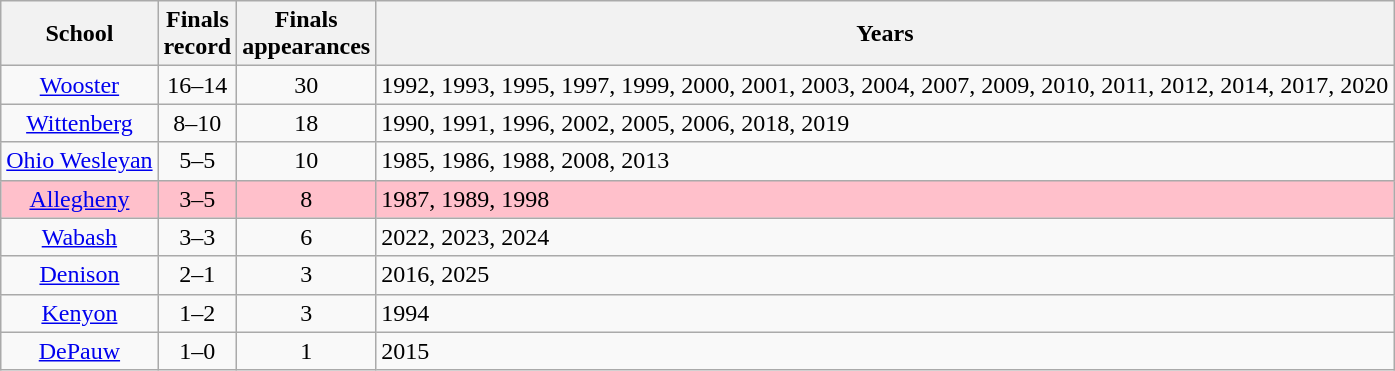<table class="wikitable sortable" style="text-align:center;">
<tr>
<th>School</th>
<th>Finals<br>record</th>
<th>Finals<br>appearances</th>
<th class=unsortable>Years</th>
</tr>
<tr>
<td><a href='#'>Wooster</a></td>
<td>16–14</td>
<td>30</td>
<td align="left">1992, 1993, 1995, 1997, 1999, 2000, 2001, 2003, 2004, 2007, 2009, 2010, 2011, 2012, 2014, 2017, 2020</td>
</tr>
<tr>
<td><a href='#'>Wittenberg</a></td>
<td>8–10</td>
<td>18</td>
<td align="left">1990, 1991, 1996, 2002, 2005, 2006, 2018, 2019</td>
</tr>
<tr>
<td><a href='#'>Ohio Wesleyan</a></td>
<td>5–5</td>
<td>10</td>
<td align="left">1985, 1986, 1988, 2008, 2013</td>
</tr>
<tr bgcolor=pink>
<td><a href='#'>Allegheny</a></td>
<td>3–5</td>
<td>8</td>
<td align="left">1987, 1989, 1998</td>
</tr>
<tr>
<td><a href='#'>Wabash</a></td>
<td>3–3</td>
<td>6</td>
<td align="left">2022, 2023, 2024</td>
</tr>
<tr>
<td><a href='#'>Denison</a></td>
<td>2–1</td>
<td>3</td>
<td align="left">2016, 2025</td>
</tr>
<tr>
<td><a href='#'>Kenyon</a></td>
<td>1–2</td>
<td>3</td>
<td align="left">1994</td>
</tr>
<tr>
<td><a href='#'>DePauw</a></td>
<td>1–0</td>
<td>1</td>
<td align="left">2015</td>
</tr>
</table>
